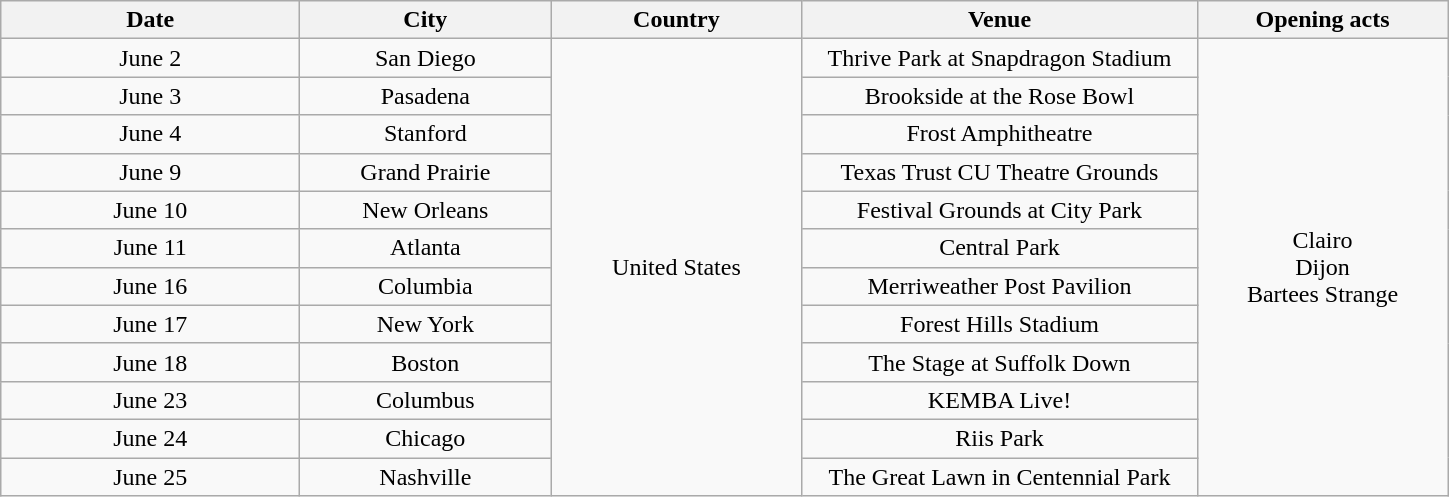<table class="wikitable plainrowheaders" style="text-align:center;">
<tr>
<th scope="col" style="width:12em;">Date</th>
<th scope="col" style="width:10em;">City</th>
<th scope="col" style="width:10em;">Country</th>
<th scope="col" style="width:16em;">Venue</th>
<th scope="col" style="width:10em;">Opening acts</th>
</tr>
<tr>
<td>June 2</td>
<td>San Diego</td>
<td rowspan="12">United States</td>
<td>Thrive Park at Snapdragon Stadium</td>
<td rowspan="12">Clairo<br>Dijon<br>Bartees Strange</td>
</tr>
<tr>
<td>June 3</td>
<td>Pasadena</td>
<td>Brookside at the Rose Bowl</td>
</tr>
<tr>
<td>June 4</td>
<td>Stanford</td>
<td>Frost Amphitheatre</td>
</tr>
<tr>
<td>June 9</td>
<td>Grand Prairie</td>
<td>Texas Trust CU Theatre Grounds</td>
</tr>
<tr>
<td>June 10</td>
<td>New Orleans</td>
<td>Festival Grounds at City Park</td>
</tr>
<tr>
<td>June 11</td>
<td>Atlanta</td>
<td>Central Park</td>
</tr>
<tr>
<td>June 16</td>
<td>Columbia</td>
<td>Merriweather Post Pavilion</td>
</tr>
<tr>
<td>June 17</td>
<td>New York</td>
<td>Forest Hills Stadium</td>
</tr>
<tr>
<td>June 18</td>
<td>Boston</td>
<td>The Stage at Suffolk Down</td>
</tr>
<tr>
<td>June 23</td>
<td>Columbus</td>
<td>KEMBA Live!</td>
</tr>
<tr>
<td>June 24</td>
<td>Chicago</td>
<td>Riis Park</td>
</tr>
<tr>
<td>June 25</td>
<td>Nashville</td>
<td>The Great Lawn in Centennial Park</td>
</tr>
</table>
